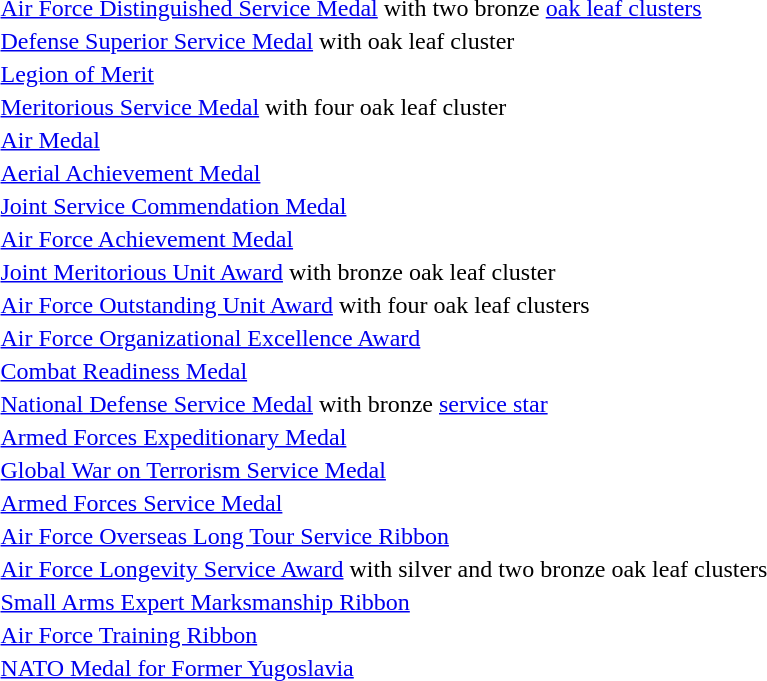<table>
<tr>
<td></td>
<td><a href='#'>Air Force Distinguished Service Medal</a> with two bronze <a href='#'>oak leaf clusters</a></td>
</tr>
<tr>
<td></td>
<td><a href='#'>Defense Superior Service Medal</a> with oak leaf cluster</td>
</tr>
<tr>
<td></td>
<td><a href='#'>Legion of Merit</a></td>
</tr>
<tr>
<td></td>
<td><a href='#'>Meritorious Service Medal</a> with four oak leaf cluster</td>
</tr>
<tr>
<td></td>
<td><a href='#'>Air Medal</a></td>
</tr>
<tr>
<td></td>
<td><a href='#'>Aerial Achievement Medal</a></td>
</tr>
<tr>
<td></td>
<td><a href='#'>Joint Service Commendation Medal</a></td>
</tr>
<tr>
<td></td>
<td><a href='#'>Air Force Achievement Medal</a></td>
</tr>
<tr>
<td></td>
<td><a href='#'>Joint Meritorious Unit Award</a> with bronze oak leaf cluster</td>
</tr>
<tr>
<td></td>
<td><a href='#'>Air Force Outstanding Unit Award</a> with four oak leaf clusters</td>
</tr>
<tr>
<td></td>
<td><a href='#'>Air Force Organizational Excellence Award</a></td>
</tr>
<tr>
<td></td>
<td><a href='#'>Combat Readiness Medal</a></td>
</tr>
<tr>
<td></td>
<td><a href='#'>National Defense Service Medal</a>  with bronze <a href='#'>service star</a></td>
</tr>
<tr>
<td></td>
<td><a href='#'>Armed Forces Expeditionary Medal</a></td>
</tr>
<tr>
<td></td>
<td><a href='#'>Global War on Terrorism Service Medal</a></td>
</tr>
<tr>
<td></td>
<td><a href='#'>Armed Forces Service Medal</a></td>
</tr>
<tr>
<td></td>
<td><a href='#'>Air Force Overseas Long Tour Service Ribbon</a></td>
</tr>
<tr>
<td></td>
<td><a href='#'>Air Force Longevity Service Award</a> with silver and two bronze oak leaf clusters</td>
</tr>
<tr>
<td></td>
<td><a href='#'>Small Arms Expert Marksmanship Ribbon</a></td>
</tr>
<tr>
<td></td>
<td><a href='#'>Air Force Training Ribbon</a></td>
</tr>
<tr>
<td></td>
<td><a href='#'>NATO Medal for Former Yugoslavia</a></td>
</tr>
</table>
